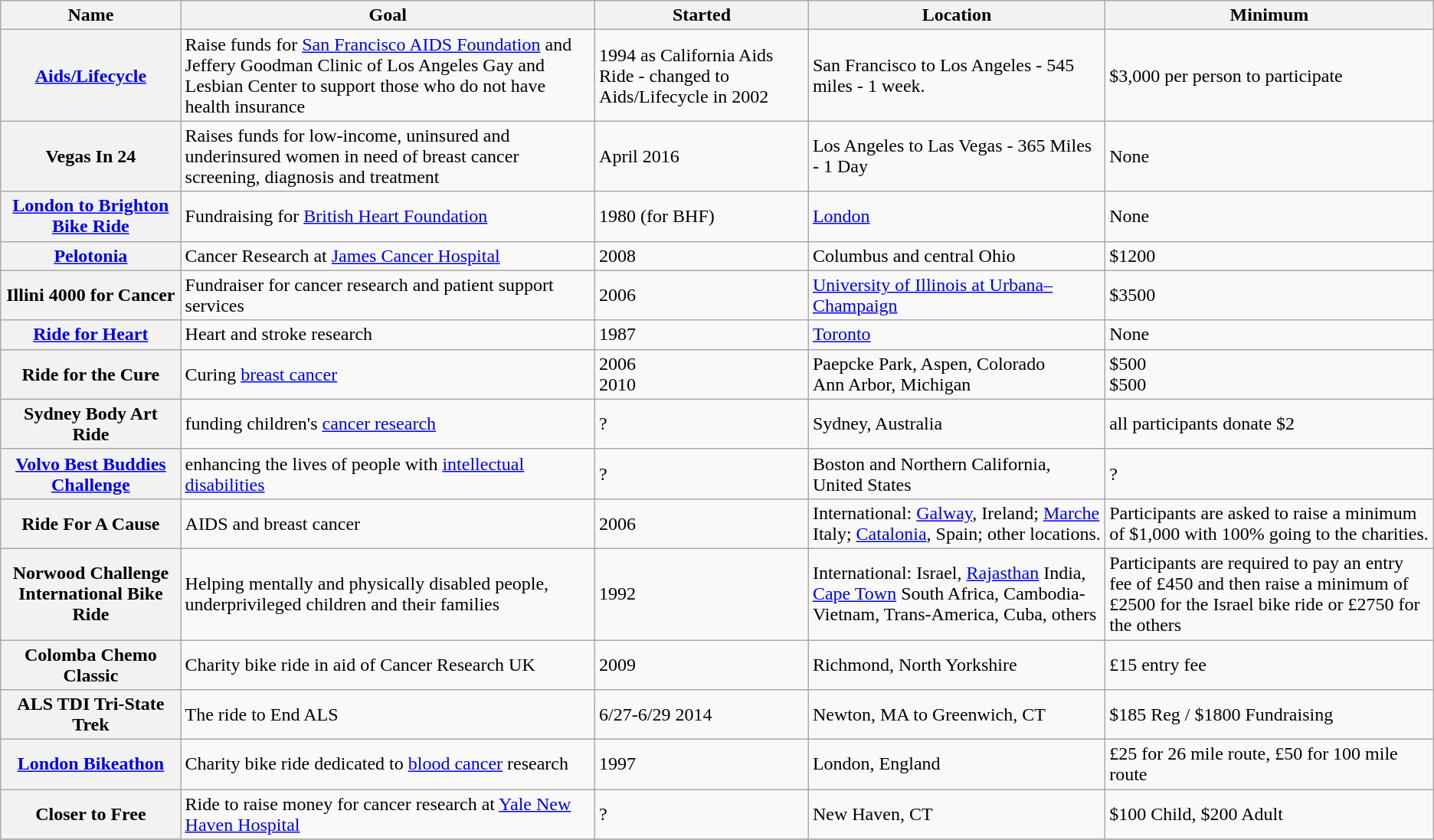<table class="wikitable">
<tr>
<th>Name</th>
<th>Goal</th>
<th>Started</th>
<th>Location</th>
<th>Minimum</th>
</tr>
<tr>
<th><a href='#'>Aids/Lifecycle</a></th>
<td>Raise funds for <a href='#'>San Francisco AIDS Foundation</a> and Jeffery Goodman Clinic of Los Angeles Gay and Lesbian Center to support those who do not have health insurance</td>
<td>1994 as California Aids Ride - changed to Aids/Lifecycle in 2002</td>
<td>San Francisco to Los Angeles - 545 miles - 1 week.</td>
<td>$3,000 per person to participate</td>
</tr>
<tr>
<th>Vegas In 24</th>
<td>Raises funds for low-income, uninsured and underinsured women in need of breast cancer screening, diagnosis and treatment</td>
<td>April 2016</td>
<td>Los Angeles to Las Vegas - 365 Miles - 1 Day</td>
<td>None</td>
</tr>
<tr>
<th><a href='#'>London to Brighton Bike Ride</a></th>
<td>Fundraising for <a href='#'>British Heart Foundation</a></td>
<td>1980 (for BHF)</td>
<td><a href='#'>London</a></td>
<td>None</td>
</tr>
<tr>
<th><a href='#'>Pelotonia</a></th>
<td>Cancer Research at <a href='#'>James Cancer Hospital</a></td>
<td>2008</td>
<td>Columbus and central Ohio</td>
<td>$1200</td>
</tr>
<tr>
<th>Illini 4000 for Cancer</th>
<td>Fundraiser for cancer research and patient support services</td>
<td>2006</td>
<td><a href='#'>University of Illinois at Urbana–Champaign</a></td>
<td>$3500</td>
</tr>
<tr>
<th><a href='#'>Ride for Heart</a></th>
<td>Heart and stroke research</td>
<td>1987</td>
<td><a href='#'>Toronto</a></td>
<td>None</td>
</tr>
<tr>
<th>Ride for the Cure</th>
<td>Curing <a href='#'>breast cancer</a></td>
<td>2006<br>2010</td>
<td>Paepcke Park, Aspen, Colorado<br>Ann Arbor, Michigan</td>
<td>$500<br>$500</td>
</tr>
<tr>
<th>Sydney Body Art Ride</th>
<td>funding children's <a href='#'>cancer research</a></td>
<td>?</td>
<td>Sydney, Australia</td>
<td>all participants donate $2</td>
</tr>
<tr>
<th><a href='#'>Volvo Best Buddies Challenge</a></th>
<td>enhancing the lives of people with <a href='#'>intellectual disabilities</a></td>
<td>?</td>
<td>Boston and Northern California, United States</td>
<td>?</td>
</tr>
<tr>
<th>Ride For A Cause</th>
<td>AIDS and breast cancer</td>
<td>2006</td>
<td>International: <a href='#'>Galway</a>, Ireland; <a href='#'>Marche</a> Italy; <a href='#'>Catalonia</a>, Spain; other locations.</td>
<td>Participants are asked to raise a minimum of $1,000 with 100% going to the charities.</td>
</tr>
<tr>
<th>Norwood Challenge International Bike Ride</th>
<td>Helping mentally and physically disabled people, underprivileged children and their families</td>
<td>1992</td>
<td>International: Israel, <a href='#'>Rajasthan</a> India, <a href='#'>Cape Town</a> South Africa, Cambodia-Vietnam, Trans-America, Cuba, others</td>
<td>Participants are required to pay an entry fee of £450 and then raise a minimum of £2500 for the Israel bike ride or £2750 for the others</td>
</tr>
<tr>
<th>Colomba Chemo Classic</th>
<td>Charity bike ride in aid of Cancer Research UK</td>
<td>2009</td>
<td>Richmond, North Yorkshire</td>
<td>£15 entry fee</td>
</tr>
<tr>
<th>ALS TDI Tri-State Trek</th>
<td>The ride to End ALS</td>
<td>6/27-6/29 2014</td>
<td>Newton, MA to Greenwich, CT</td>
<td>$185 Reg / $1800 Fundraising</td>
</tr>
<tr>
<th><a href='#'>London Bikeathon</a></th>
<td>Charity bike ride dedicated to <a href='#'>blood cancer</a> research</td>
<td>1997</td>
<td>London, England</td>
<td>£25 for 26 mile route, £50 for 100 mile route</td>
</tr>
<tr>
<th>Closer to Free</th>
<td>Ride to raise money for cancer research at <a href='#'>Yale New Haven Hospital</a></td>
<td>?</td>
<td>New Haven, CT</td>
<td>$100 Child, $200 Adult</td>
</tr>
<tr>
</tr>
</table>
